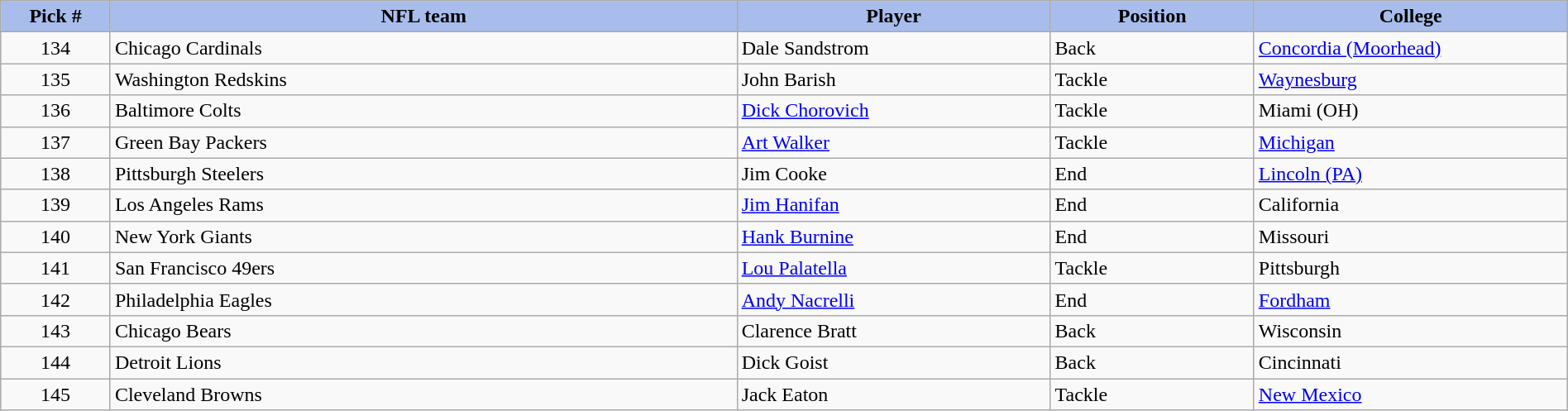<table class="wikitable sortable sortable" style="width: 100%">
<tr>
<th style="background:#A8BDEC;" width=7%>Pick #</th>
<th width=40% style="background:#A8BDEC;">NFL team</th>
<th width=20% style="background:#A8BDEC;">Player</th>
<th width=13% style="background:#A8BDEC;">Position</th>
<th style="background:#A8BDEC;">College</th>
</tr>
<tr>
<td align=center>134</td>
<td>Chicago Cardinals</td>
<td>Dale Sandstrom</td>
<td>Back</td>
<td><a href='#'>Concordia (Moorhead)</a></td>
</tr>
<tr>
<td align=center>135</td>
<td>Washington Redskins</td>
<td>John Barish</td>
<td>Tackle</td>
<td><a href='#'>Waynesburg</a></td>
</tr>
<tr>
<td align=center>136</td>
<td>Baltimore Colts</td>
<td><a href='#'>Dick Chorovich</a></td>
<td>Tackle</td>
<td>Miami (OH)</td>
</tr>
<tr>
<td align=center>137</td>
<td>Green Bay Packers</td>
<td><a href='#'>Art Walker</a></td>
<td>Tackle</td>
<td><a href='#'>Michigan</a></td>
</tr>
<tr>
<td align=center>138</td>
<td>Pittsburgh Steelers</td>
<td>Jim Cooke</td>
<td>End</td>
<td><a href='#'>Lincoln (PA)</a></td>
</tr>
<tr>
<td align=center>139</td>
<td>Los Angeles Rams</td>
<td><a href='#'>Jim Hanifan</a></td>
<td>End</td>
<td>California</td>
</tr>
<tr>
<td align=center>140</td>
<td>New York Giants</td>
<td><a href='#'>Hank Burnine</a></td>
<td>End</td>
<td>Missouri</td>
</tr>
<tr>
<td align=center>141</td>
<td>San Francisco 49ers</td>
<td><a href='#'>Lou Palatella</a></td>
<td>Tackle</td>
<td>Pittsburgh</td>
</tr>
<tr>
<td align=center>142</td>
<td>Philadelphia Eagles</td>
<td><a href='#'>Andy Nacrelli</a></td>
<td>End</td>
<td><a href='#'>Fordham</a></td>
</tr>
<tr>
<td align=center>143</td>
<td>Chicago Bears</td>
<td>Clarence Bratt</td>
<td>Back</td>
<td>Wisconsin</td>
</tr>
<tr>
<td align=center>144</td>
<td>Detroit Lions</td>
<td>Dick Goist</td>
<td>Back</td>
<td>Cincinnati</td>
</tr>
<tr>
<td align=center>145</td>
<td>Cleveland Browns</td>
<td>Jack Eaton</td>
<td>Tackle</td>
<td><a href='#'>New Mexico</a></td>
</tr>
</table>
